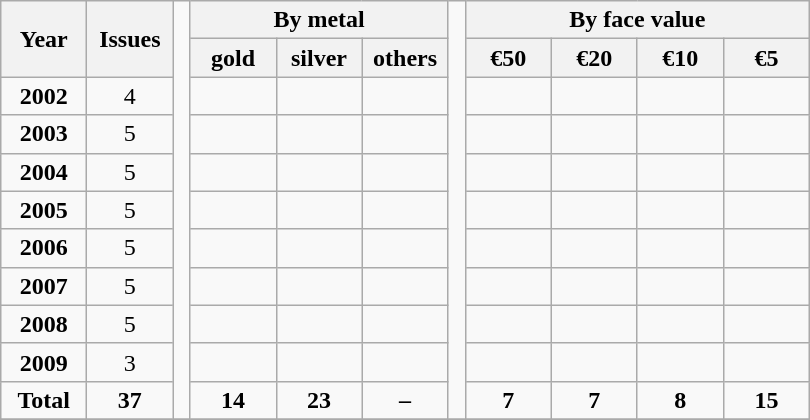<table class="wikitable" style="text-align: center;">
<tr>
<th rowspan=2 width=50px>Year</th>
<th rowspan=2 width=50px>Issues</th>
<td rowspan=11> </td>
<th colspan=3>By metal</th>
<td rowspan=11> </td>
<th colspan=5>By face value</th>
</tr>
<tr>
<th width=50px>gold</th>
<th width=50px>silver</th>
<th width=50px>others</th>
<th width=50px>€50</th>
<th width=50px>€20</th>
<th width=50px>€10</th>
<th width=50px>€5</th>
</tr>
<tr>
<td style="text-align: center;"><strong>2002</strong></td>
<td>4</td>
<td></td>
<td></td>
<td></td>
<td></td>
<td></td>
<td></td>
<td></td>
</tr>
<tr>
<td style="text-align: center;"><strong>2003</strong></td>
<td>5</td>
<td></td>
<td></td>
<td></td>
<td></td>
<td></td>
<td></td>
<td></td>
</tr>
<tr>
<td style="text-align: center;"><strong>2004</strong></td>
<td>5</td>
<td></td>
<td></td>
<td></td>
<td></td>
<td></td>
<td></td>
<td></td>
</tr>
<tr>
<td style="text-align: center;"><strong>2005</strong></td>
<td>5</td>
<td></td>
<td></td>
<td></td>
<td></td>
<td></td>
<td></td>
<td></td>
</tr>
<tr>
<td style="text-align: center;"><strong>2006</strong></td>
<td>5</td>
<td></td>
<td></td>
<td></td>
<td></td>
<td></td>
<td></td>
<td></td>
</tr>
<tr>
<td style="text-align: center;"><strong>2007</strong></td>
<td>5</td>
<td></td>
<td></td>
<td></td>
<td></td>
<td></td>
<td></td>
<td></td>
</tr>
<tr>
<td style="text-align: center;"><strong>2008</strong></td>
<td>5</td>
<td></td>
<td></td>
<td></td>
<td></td>
<td></td>
<td></td>
<td></td>
</tr>
<tr>
<td style="text-align: center;"><strong>2009</strong></td>
<td>3</td>
<td></td>
<td></td>
<td></td>
<td></td>
<td></td>
<td></td>
<td></td>
</tr>
<tr>
<td style="text-align: center;"><strong>Total</strong></td>
<td><strong>37</strong></td>
<td><strong>14</strong></td>
<td><strong>23</strong></td>
<td><strong>–</strong></td>
<td><strong>7</strong></td>
<td><strong>7</strong></td>
<td><strong>8</strong></td>
<td><strong>15</strong></td>
</tr>
<tr>
</tr>
</table>
